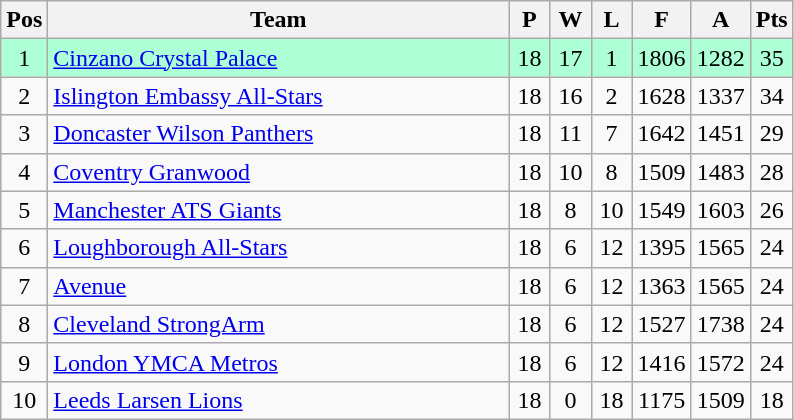<table class="wikitable" style="font-size: 100%">
<tr>
<th width=20>Pos</th>
<th width=300>Team</th>
<th width=20>P</th>
<th width=20>W</th>
<th width=20>L</th>
<th width=25>F</th>
<th width=25>A</th>
<th width=20>Pts</th>
</tr>
<tr align=center style="background: #ADFFD6;">
<td>1</td>
<td align="left"><a href='#'>Cinzano Crystal Palace</a></td>
<td>18</td>
<td>17</td>
<td>1</td>
<td>1806</td>
<td>1282</td>
<td>35</td>
</tr>
<tr align=center>
<td>2</td>
<td align="left"><a href='#'>Islington Embassy All-Stars</a></td>
<td>18</td>
<td>16</td>
<td>2</td>
<td>1628</td>
<td>1337</td>
<td>34</td>
</tr>
<tr align=center>
<td>3</td>
<td align="left"><a href='#'>Doncaster Wilson Panthers</a></td>
<td>18</td>
<td>11</td>
<td>7</td>
<td>1642</td>
<td>1451</td>
<td>29</td>
</tr>
<tr align=center>
<td>4</td>
<td align="left"><a href='#'>Coventry Granwood</a></td>
<td>18</td>
<td>10</td>
<td>8</td>
<td>1509</td>
<td>1483</td>
<td>28</td>
</tr>
<tr align=center>
<td>5</td>
<td align="left"><a href='#'>Manchester ATS Giants</a></td>
<td>18</td>
<td>8</td>
<td>10</td>
<td>1549</td>
<td>1603</td>
<td>26</td>
</tr>
<tr align=center>
<td>6</td>
<td align="left"><a href='#'>Loughborough All-Stars</a></td>
<td>18</td>
<td>6</td>
<td>12</td>
<td>1395</td>
<td>1565</td>
<td>24</td>
</tr>
<tr align=center>
<td>7</td>
<td align="left"><a href='#'>Avenue</a></td>
<td>18</td>
<td>6</td>
<td>12</td>
<td>1363</td>
<td>1565</td>
<td>24</td>
</tr>
<tr align=center>
<td>8</td>
<td align="left"><a href='#'>Cleveland StrongArm</a></td>
<td>18</td>
<td>6</td>
<td>12</td>
<td>1527</td>
<td>1738</td>
<td>24</td>
</tr>
<tr align=center>
<td>9</td>
<td align="left"><a href='#'>London YMCA Metros</a></td>
<td>18</td>
<td>6</td>
<td>12</td>
<td>1416</td>
<td>1572</td>
<td>24</td>
</tr>
<tr align=center>
<td>10</td>
<td align="left"><a href='#'>Leeds Larsen Lions</a></td>
<td>18</td>
<td>0</td>
<td>18</td>
<td>1175</td>
<td>1509</td>
<td>18</td>
</tr>
</table>
